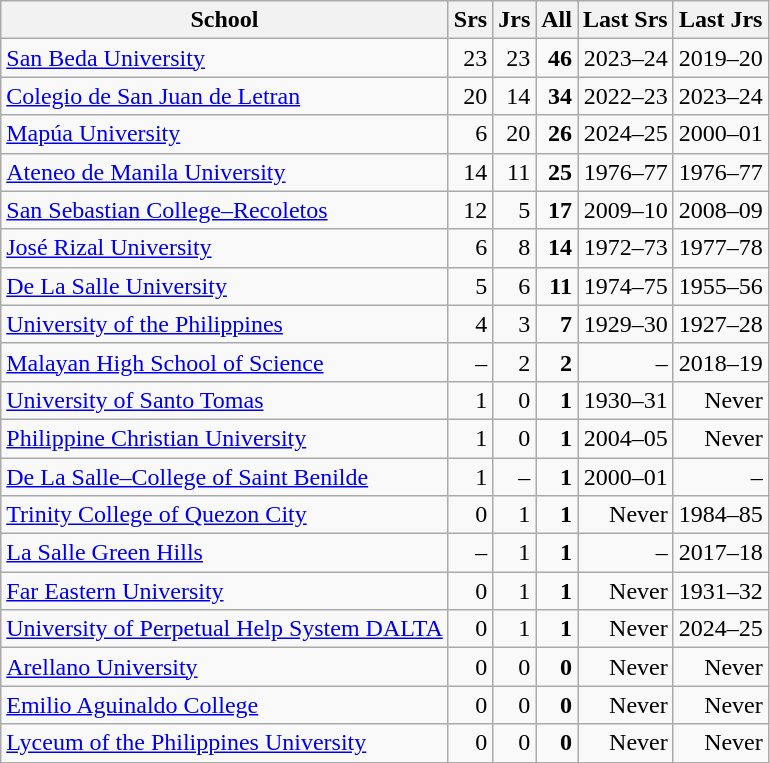<table class="sortable wikitable">
<tr>
<th>School</th>
<th>Srs</th>
<th>Jrs</th>
<th>All</th>
<th>Last Srs</th>
<th>Last Jrs</th>
</tr>
<tr>
<td><a href='#'>San Beda University</a></td>
<td align="right">23</td>
<td align=right>23</td>
<td align=right><strong>46</strong></td>
<td align=right>2023–24</td>
<td align=right>2019–20</td>
</tr>
<tr>
<td><a href='#'>Colegio de San Juan de Letran</a></td>
<td align="right">20</td>
<td align=right>14</td>
<td align=right><strong>34</strong></td>
<td align=right>2022–23</td>
<td align=right>2023–24</td>
</tr>
<tr>
<td><a href='#'>Mapúa University</a></td>
<td align="right">6</td>
<td align=right>20</td>
<td align=right><strong>26</strong></td>
<td align=right>2024–25</td>
<td align=right>2000–01</td>
</tr>
<tr>
<td><a href='#'>Ateneo de Manila University</a></td>
<td align="right">14</td>
<td align=right>11</td>
<td align=right><strong>25</strong></td>
<td align=right>1976–77</td>
<td align=right>1976–77</td>
</tr>
<tr>
<td><a href='#'>San Sebastian College–Recoletos</a></td>
<td align="right">12</td>
<td align=right>5</td>
<td align=right><strong>17</strong></td>
<td align=right>2009–10</td>
<td align=right>2008–09</td>
</tr>
<tr>
<td><a href='#'>José Rizal University</a></td>
<td align="right">6</td>
<td align=right>8</td>
<td align=right><strong>14</strong></td>
<td align=right>1972–73</td>
<td align=right>1977–78</td>
</tr>
<tr>
<td><a href='#'>De La Salle University</a></td>
<td align="right">5</td>
<td align=right>6</td>
<td align=right><strong>11</strong></td>
<td align=right>1974–75</td>
<td align=right>1955–56</td>
</tr>
<tr>
<td><a href='#'>University of the Philippines</a></td>
<td align="right">4</td>
<td align=right>3</td>
<td align=right><strong>7</strong></td>
<td align=right>1929–30</td>
<td align=right>1927–28</td>
</tr>
<tr>
<td><a href='#'>Malayan High School of Science</a></td>
<td align="right">–</td>
<td align="right">2</td>
<td align="right"><strong>2</strong></td>
<td align="right">–</td>
<td align="right">2018–19</td>
</tr>
<tr>
<td><a href='#'>University of Santo Tomas</a></td>
<td align="right">1</td>
<td align="right">0</td>
<td align=right><strong>1</strong></td>
<td align=right>1930–31</td>
<td align=right>Never</td>
</tr>
<tr>
<td><a href='#'>Philippine Christian University</a></td>
<td align="right">1</td>
<td align=right>0</td>
<td align=right><strong>1</strong></td>
<td align=right>2004–05</td>
<td align=right>Never</td>
</tr>
<tr>
<td><a href='#'>De La Salle–College of Saint Benilde</a></td>
<td align="right">1</td>
<td align=right>–</td>
<td align=right><strong>1</strong></td>
<td align=right>2000–01</td>
<td align=right>–</td>
</tr>
<tr>
<td><a href='#'>Trinity College of Quezon City</a></td>
<td align="right">0</td>
<td align=right>1</td>
<td align=right><strong>1</strong></td>
<td align=right>Never</td>
<td align=right>1984–85</td>
</tr>
<tr>
<td><a href='#'>La Salle Green Hills</a></td>
<td align="right">–</td>
<td align=right>1</td>
<td align=right><strong>1</strong></td>
<td align=right>–</td>
<td align=right>2017–18</td>
</tr>
<tr>
<td><a href='#'>Far Eastern University</a></td>
<td align="right">0</td>
<td align=right>1</td>
<td align=right><strong>1</strong></td>
<td align=right>Never</td>
<td align=right>1931–32</td>
</tr>
<tr>
<td><a href='#'>University of Perpetual Help System DALTA</a></td>
<td align="right">0</td>
<td align="right">1</td>
<td align="right"><strong>1</strong></td>
<td align="right">Never</td>
<td align="right">2024–25</td>
</tr>
<tr>
<td><a href='#'>Arellano University</a></td>
<td align="right">0</td>
<td align=right>0</td>
<td align=right><strong>0</strong></td>
<td align=right>Never</td>
<td align=right>Never</td>
</tr>
<tr>
<td><a href='#'>Emilio Aguinaldo College</a></td>
<td align="right">0</td>
<td align=right>0</td>
<td align=right><strong>0</strong></td>
<td align=right>Never</td>
<td align=right>Never</td>
</tr>
<tr>
<td><a href='#'>Lyceum of the Philippines University</a></td>
<td align="right">0</td>
<td align=right>0</td>
<td align=right><strong>0</strong></td>
<td align=right>Never</td>
<td align=right>Never</td>
</tr>
</table>
